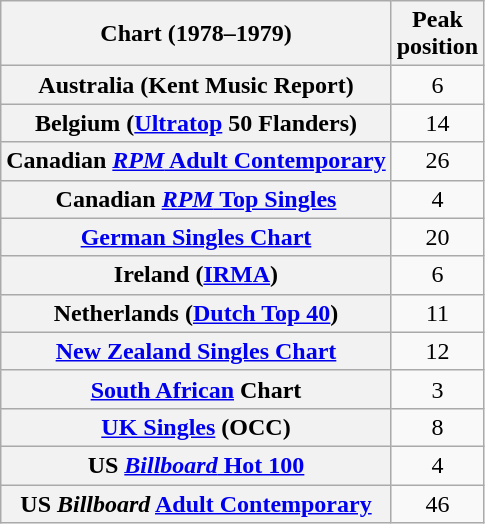<table class="wikitable sortable plainrowheaders">
<tr>
<th>Chart (1978–1979)</th>
<th>Peak<br>position</th>
</tr>
<tr>
<th scope="row">Australia (Kent Music Report)</th>
<td style="text-align:center;">6</td>
</tr>
<tr>
<th scope="row">Belgium (<a href='#'>Ultratop</a> 50 Flanders)</th>
<td style="text-align:center;">14</td>
</tr>
<tr>
<th scope="row">Canadian <a href='#'><em>RPM</em> Adult Contemporary</a></th>
<td style="text-align:center;">26</td>
</tr>
<tr>
<th scope="row">Canadian <a href='#'><em>RPM</em> Top Singles</a></th>
<td style="text-align:center;">4</td>
</tr>
<tr>
<th scope="row"><a href='#'>German Singles Chart</a></th>
<td style="text-align:center;">20</td>
</tr>
<tr>
<th scope="row">Ireland (<a href='#'>IRMA</a>)</th>
<td style="text-align:center;">6</td>
</tr>
<tr>
<th scope="row">Netherlands (<a href='#'>Dutch Top 40</a>)</th>
<td style="text-align:center;">11</td>
</tr>
<tr>
<th scope="row"><a href='#'>New Zealand Singles Chart</a></th>
<td style="text-align:center;">12</td>
</tr>
<tr>
<th scope="row"><a href='#'>South African</a> Chart</th>
<td style="text-align:center;">3</td>
</tr>
<tr>
<th scope="row"><a href='#'>UK Singles</a> (OCC)</th>
<td style="text-align:center;">8</td>
</tr>
<tr>
<th scope="row">US <a href='#'><em>Billboard</em> Hot 100</a></th>
<td style="text-align:center;">4</td>
</tr>
<tr>
<th scope="row">US <em>Billboard</em> <a href='#'>Adult Contemporary</a></th>
<td style="text-align:center;">46</td>
</tr>
</table>
